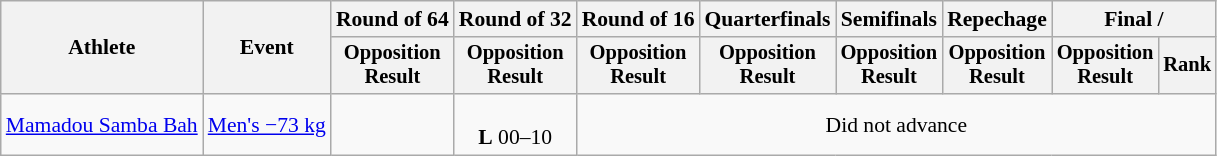<table class="wikitable" style="font-size:90%">
<tr>
<th rowspan="2">Athlete</th>
<th rowspan="2">Event</th>
<th>Round of 64</th>
<th>Round of 32</th>
<th>Round of 16</th>
<th>Quarterfinals</th>
<th>Semifinals</th>
<th>Repechage</th>
<th colspan=2>Final / </th>
</tr>
<tr style="font-size:95%">
<th>Opposition<br>Result</th>
<th>Opposition<br>Result</th>
<th>Opposition<br>Result</th>
<th>Opposition<br>Result</th>
<th>Opposition<br>Result</th>
<th>Opposition<br>Result</th>
<th>Opposition<br>Result</th>
<th>Rank</th>
</tr>
<tr align=center>
<td align=left><a href='#'>Mamadou Samba Bah</a></td>
<td align=left><a href='#'>Men's −73 kg</a></td>
<td></td>
<td><br><strong>L</strong> 00–10</td>
<td colspan=6>Did not advance</td>
</tr>
</table>
